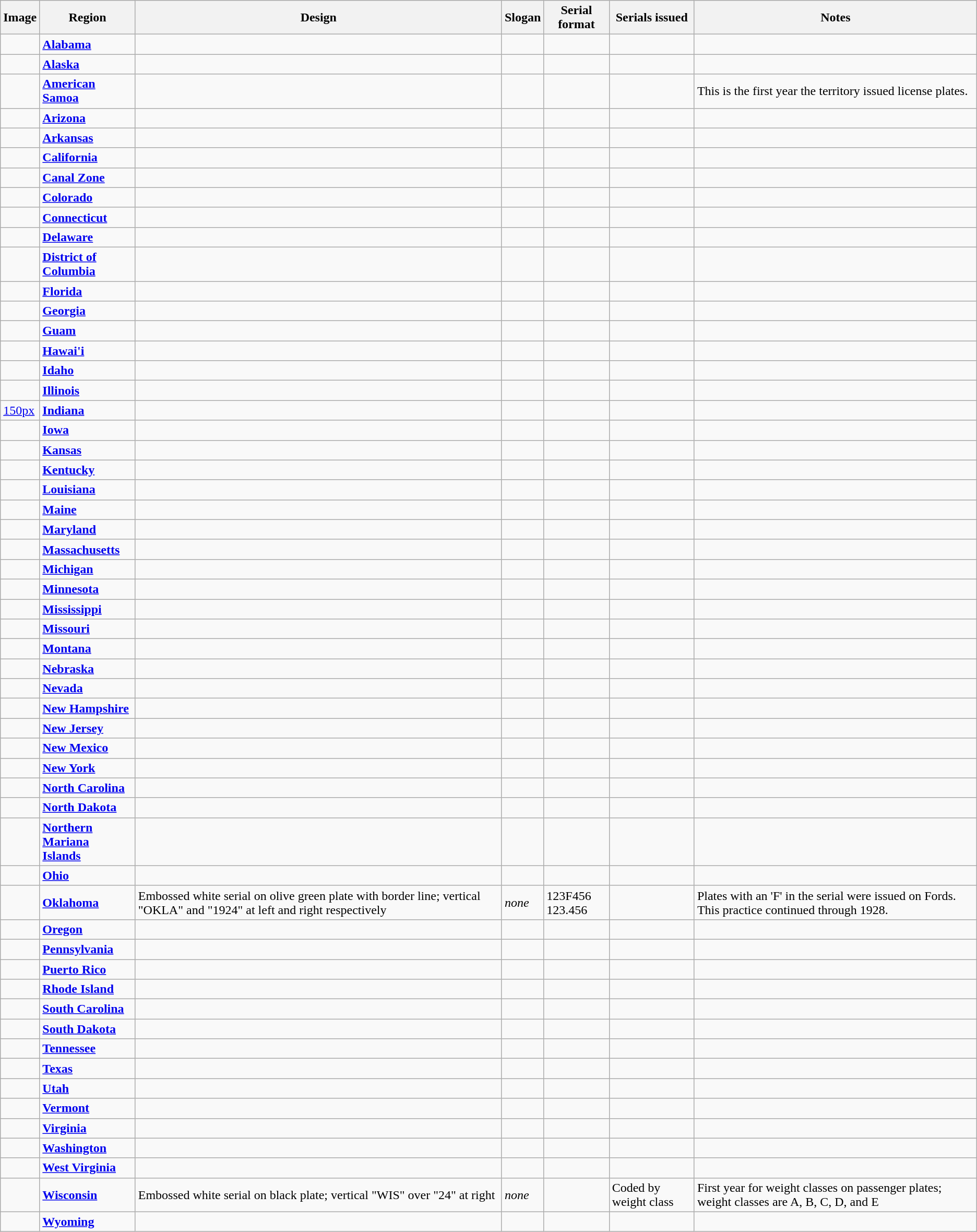<table class="wikitable">
<tr>
<th>Image</th>
<th>Region</th>
<th>Design</th>
<th>Slogan</th>
<th>Serial format</th>
<th>Serials issued</th>
<th>Notes</th>
</tr>
<tr>
<td></td>
<td><strong><a href='#'>Alabama</a></strong></td>
<td></td>
<td></td>
<td></td>
<td></td>
<td></td>
</tr>
<tr>
<td></td>
<td><strong><a href='#'>Alaska</a></strong></td>
<td></td>
<td></td>
<td></td>
<td></td>
<td></td>
</tr>
<tr>
<td></td>
<td><strong><a href='#'>American Samoa</a></strong></td>
<td></td>
<td></td>
<td></td>
<td></td>
<td>This is the first year the territory issued license plates.</td>
</tr>
<tr>
<td></td>
<td><strong><a href='#'>Arizona</a></strong></td>
<td></td>
<td></td>
<td></td>
<td></td>
<td></td>
</tr>
<tr>
<td></td>
<td><strong><a href='#'>Arkansas</a></strong></td>
<td></td>
<td></td>
<td></td>
<td></td>
<td></td>
</tr>
<tr>
<td></td>
<td><strong><a href='#'>California</a></strong></td>
<td></td>
<td></td>
<td></td>
<td></td>
<td></td>
</tr>
<tr>
<td></td>
<td><strong><a href='#'>Canal Zone</a></strong></td>
<td></td>
<td></td>
<td></td>
<td></td>
<td></td>
</tr>
<tr>
<td></td>
<td><strong><a href='#'>Colorado</a></strong></td>
<td></td>
<td></td>
<td></td>
<td></td>
<td></td>
</tr>
<tr>
<td></td>
<td><strong><a href='#'>Connecticut</a></strong></td>
<td></td>
<td></td>
<td></td>
<td></td>
<td></td>
</tr>
<tr>
<td></td>
<td><strong><a href='#'>Delaware</a></strong></td>
<td></td>
<td></td>
<td></td>
<td></td>
<td></td>
</tr>
<tr>
<td></td>
<td><strong><a href='#'>District of<br>Columbia</a></strong></td>
<td></td>
<td></td>
<td></td>
<td></td>
<td></td>
</tr>
<tr>
<td></td>
<td><strong><a href='#'>Florida</a></strong></td>
<td></td>
<td></td>
<td></td>
<td></td>
<td></td>
</tr>
<tr>
<td></td>
<td><strong><a href='#'>Georgia</a></strong></td>
<td></td>
<td></td>
<td></td>
<td></td>
<td></td>
</tr>
<tr>
<td></td>
<td><strong><a href='#'>Guam</a></strong></td>
<td></td>
<td></td>
<td></td>
<td></td>
<td></td>
</tr>
<tr>
<td></td>
<td><strong><a href='#'>Hawai'i</a></strong></td>
<td></td>
<td></td>
<td></td>
<td></td>
<td></td>
</tr>
<tr>
<td></td>
<td><strong><a href='#'>Idaho</a></strong></td>
<td></td>
<td></td>
<td></td>
<td></td>
<td></td>
</tr>
<tr>
<td></td>
<td><strong><a href='#'>Illinois</a></strong></td>
<td></td>
<td></td>
<td></td>
<td></td>
<td></td>
</tr>
<tr>
<td><a href='#'>150px</a></td>
<td><strong><a href='#'>Indiana</a></strong></td>
<td></td>
<td></td>
<td></td>
<td></td>
<td></td>
</tr>
<tr>
<td></td>
<td><strong><a href='#'>Iowa</a></strong></td>
<td></td>
<td></td>
<td></td>
<td></td>
<td></td>
</tr>
<tr>
<td></td>
<td><strong><a href='#'>Kansas</a></strong></td>
<td></td>
<td></td>
<td></td>
<td></td>
<td></td>
</tr>
<tr>
<td></td>
<td><strong><a href='#'>Kentucky</a></strong></td>
<td></td>
<td></td>
<td></td>
<td></td>
<td></td>
</tr>
<tr>
<td></td>
<td><strong><a href='#'>Louisiana</a></strong></td>
<td></td>
<td></td>
<td></td>
<td></td>
<td></td>
</tr>
<tr>
<td></td>
<td><strong><a href='#'>Maine</a></strong></td>
<td></td>
<td></td>
<td></td>
<td></td>
<td></td>
</tr>
<tr>
<td></td>
<td><strong><a href='#'>Maryland</a></strong></td>
<td></td>
<td></td>
<td></td>
<td></td>
<td></td>
</tr>
<tr>
<td></td>
<td><strong><a href='#'>Massachusetts</a></strong></td>
<td></td>
<td></td>
<td></td>
<td></td>
<td></td>
</tr>
<tr>
<td></td>
<td><strong><a href='#'>Michigan</a></strong></td>
<td></td>
<td></td>
<td></td>
<td></td>
<td></td>
</tr>
<tr>
<td></td>
<td><strong><a href='#'>Minnesota</a></strong></td>
<td></td>
<td></td>
<td></td>
<td></td>
<td></td>
</tr>
<tr>
<td></td>
<td><strong><a href='#'>Mississippi</a></strong></td>
<td></td>
<td></td>
<td></td>
<td></td>
<td></td>
</tr>
<tr>
<td></td>
<td><strong><a href='#'>Missouri</a></strong></td>
<td></td>
<td></td>
<td></td>
<td></td>
<td></td>
</tr>
<tr>
<td></td>
<td><strong><a href='#'>Montana</a></strong></td>
<td></td>
<td></td>
<td></td>
<td></td>
<td></td>
</tr>
<tr>
<td></td>
<td><strong><a href='#'>Nebraska</a></strong></td>
<td></td>
<td></td>
<td></td>
<td></td>
<td></td>
</tr>
<tr>
<td></td>
<td><strong><a href='#'>Nevada</a></strong></td>
<td></td>
<td></td>
<td></td>
<td></td>
<td></td>
</tr>
<tr>
<td></td>
<td><strong><a href='#'>New Hampshire</a></strong></td>
<td></td>
<td></td>
<td></td>
<td></td>
<td></td>
</tr>
<tr>
<td></td>
<td><strong><a href='#'>New Jersey</a></strong></td>
<td></td>
<td></td>
<td></td>
<td></td>
<td></td>
</tr>
<tr>
<td></td>
<td><strong><a href='#'>New Mexico</a></strong></td>
<td></td>
<td></td>
<td></td>
<td></td>
<td></td>
</tr>
<tr>
<td></td>
<td><strong><a href='#'>New York</a></strong></td>
<td></td>
<td></td>
<td></td>
<td></td>
<td></td>
</tr>
<tr>
<td></td>
<td><strong><a href='#'>North Carolina</a></strong></td>
<td></td>
<td></td>
<td></td>
<td></td>
<td></td>
</tr>
<tr>
<td></td>
<td><strong><a href='#'>North Dakota</a></strong></td>
<td></td>
<td></td>
<td></td>
<td></td>
<td></td>
</tr>
<tr>
<td></td>
<td><strong><a href='#'>Northern Mariana<br> Islands</a></strong></td>
<td></td>
<td></td>
<td></td>
<td></td>
<td></td>
</tr>
<tr>
<td></td>
<td><strong><a href='#'>Ohio</a></strong></td>
<td></td>
<td></td>
<td></td>
<td></td>
<td></td>
</tr>
<tr>
<td></td>
<td><strong><a href='#'>Oklahoma</a></strong></td>
<td>Embossed white serial on olive green plate with border line; vertical "OKLA" and "1924" at left and right respectively</td>
<td><em>none</em></td>
<td>123F456<br>123.456</td>
<td></td>
<td>Plates with an 'F' in the serial were issued on Fords. This practice continued through 1928.</td>
</tr>
<tr>
<td></td>
<td><strong><a href='#'>Oregon</a></strong></td>
<td></td>
<td></td>
<td></td>
<td></td>
<td></td>
</tr>
<tr>
<td></td>
<td><strong><a href='#'>Pennsylvania</a></strong></td>
<td></td>
<td></td>
<td></td>
<td></td>
<td></td>
</tr>
<tr>
<td></td>
<td><strong><a href='#'>Puerto Rico</a></strong></td>
<td></td>
<td></td>
<td></td>
<td></td>
<td></td>
</tr>
<tr>
<td></td>
<td><strong><a href='#'>Rhode Island</a></strong></td>
<td></td>
<td></td>
<td></td>
<td></td>
<td></td>
</tr>
<tr>
<td></td>
<td><strong><a href='#'>South Carolina</a></strong></td>
<td></td>
<td></td>
<td></td>
<td></td>
<td></td>
</tr>
<tr>
<td></td>
<td><strong><a href='#'>South Dakota</a></strong></td>
<td></td>
<td></td>
<td></td>
<td></td>
<td></td>
</tr>
<tr>
<td></td>
<td><strong><a href='#'>Tennessee</a></strong></td>
<td></td>
<td></td>
<td></td>
<td></td>
<td></td>
</tr>
<tr>
<td></td>
<td><strong><a href='#'>Texas</a></strong></td>
<td></td>
<td></td>
<td></td>
<td></td>
<td></td>
</tr>
<tr>
<td></td>
<td><strong><a href='#'>Utah</a></strong></td>
<td></td>
<td></td>
<td></td>
<td></td>
<td></td>
</tr>
<tr>
<td></td>
<td><strong><a href='#'>Vermont</a></strong></td>
<td></td>
<td></td>
<td></td>
<td></td>
<td></td>
</tr>
<tr>
<td></td>
<td><strong><a href='#'>Virginia</a></strong></td>
<td></td>
<td></td>
<td></td>
<td></td>
<td></td>
</tr>
<tr>
<td></td>
<td><strong><a href='#'>Washington</a></strong></td>
<td></td>
<td></td>
<td></td>
<td></td>
<td></td>
</tr>
<tr>
<td></td>
<td><strong><a href='#'>West Virginia</a></strong></td>
<td></td>
<td></td>
<td></td>
<td></td>
<td></td>
</tr>
<tr>
<td></td>
<td><strong><a href='#'>Wisconsin</a></strong></td>
<td>Embossed white serial on black plate; vertical "WIS" over "24" at right</td>
<td><em>none</em></td>
<td></td>
<td>Coded by weight class</td>
<td>First year for weight classes on passenger plates; weight classes are A, B, C, D, and E</td>
</tr>
<tr>
<td></td>
<td><strong><a href='#'>Wyoming</a></strong></td>
<td></td>
<td></td>
<td></td>
<td></td>
<td></td>
</tr>
</table>
